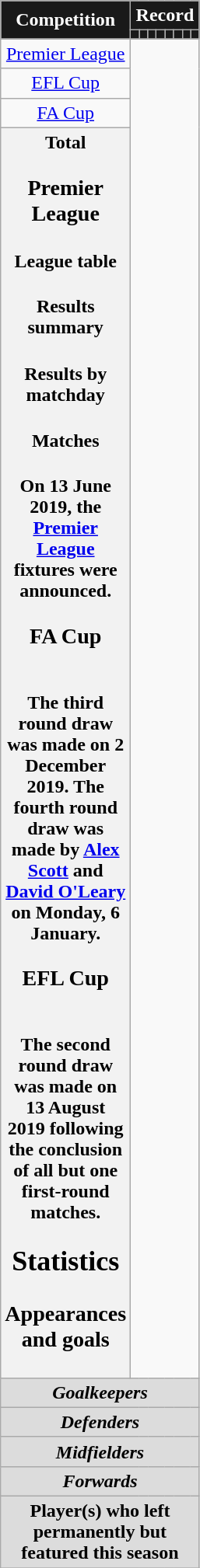<table class="wikitable" style="text-align: center">
<tr>
<th rowspan=2! style="background:#191919; color:white; width:0px;">Competition</th>
<th colspan=8! style="background:#191919; color:white; width:0px;">Record</th>
</tr>
<tr>
<th style="background:#191919; color:white; width:0px;"></th>
<th style="background:#191919; color:white; width:0px;"></th>
<th style="background:#191919; color:white; width:0px;"></th>
<th style="background:#191919; color:white; width:0px;"></th>
<th style="background:#191919; color:white; width:0px;"></th>
<th style="background:#191919; color:white; width:0px;"></th>
<th style="background:#191919; color:white; width:0px;"></th>
<th style="background:#191919; color:white; width:0px;"></th>
</tr>
<tr>
<td><a href='#'>Premier League</a><br></td>
</tr>
<tr>
<td><a href='#'>EFL Cup</a><br></td>
</tr>
<tr>
<td><a href='#'>FA Cup</a><br></td>
</tr>
<tr>
<th>Total<br>
<h3>Premier League</h3><h4>League table</h4><h4>Results summary</h4>
<h4>Results by matchday</h4><h4>Matches</h4>On 13 June 2019, the <a href='#'>Premier League</a> fixtures were announced.<br>




































<h3>FA Cup</h3><br>The third round draw was made on 2 December 2019. The fourth round draw was made by <a href='#'>Alex Scott</a> and <a href='#'>David O'Leary</a> on Monday, 6 January.<br>




<h3>EFL Cup</h3><br>The second round draw was made on 13 August 2019 following the conclusion of all but one first-round matches.<br><h2>Statistics</h2><h3>Appearances and goals</h3></th>
</tr>
<tr>
<th colspan=14 style=background:#dcdcdc; text-align:center><em>Goalkeepers</em><br>

</th>
</tr>
<tr>
<th colspan=14 style=background:#dcdcdc; text-align:center><em>Defenders</em><br>










</th>
</tr>
<tr>
<th colspan=14 style=background:#dcdcdc; text-align:center><em>Midfielders</em><br>









</th>
</tr>
<tr>
<th colspan=14 style=background:#dcdcdc; text-align:center><em>Forwards</em><br>



</th>
</tr>
<tr>
<th colspan=14 style=background:#dcdcdc; text-align:center>Player(s) who left permanently but featured this season<br>
</th>
</tr>
<tr>
</tr>
</table>
